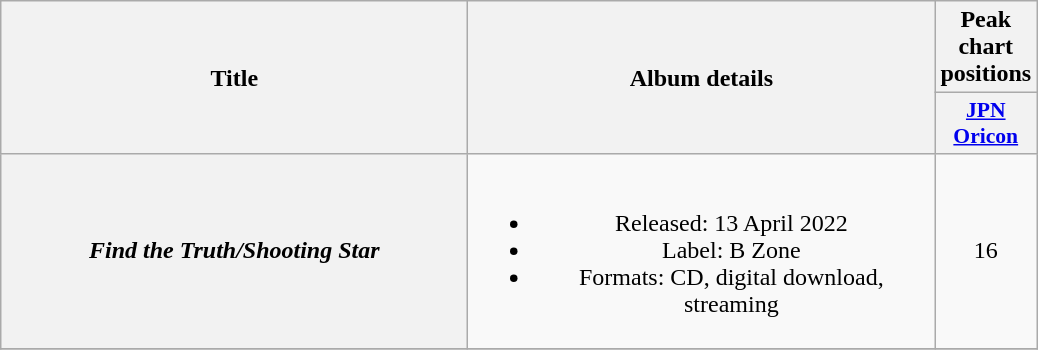<table class="wikitable plainrowheaders" style="text-align:center;">
<tr>
<th scope="col" rowspan="2" style="width:19em;">Title</th>
<th scope="col" rowspan="2" style="width:19em;">Album details</th>
<th scope="col" colspan="1">Peak<br>chart<br>positions</th>
</tr>
<tr>
<th scope="col" style="width:2.9em;font-size:90%;"><a href='#'>JPN<br>Oricon</a><br></th>
</tr>
<tr>
<th scope="row"><em>Find the Truth/Shooting Star</em><br></th>
<td><br><ul><li>Released: 13 April 2022</li><li>Label: B Zone</li><li>Formats: CD, digital download, streaming</li></ul></td>
<td>16</td>
</tr>
<tr>
</tr>
</table>
